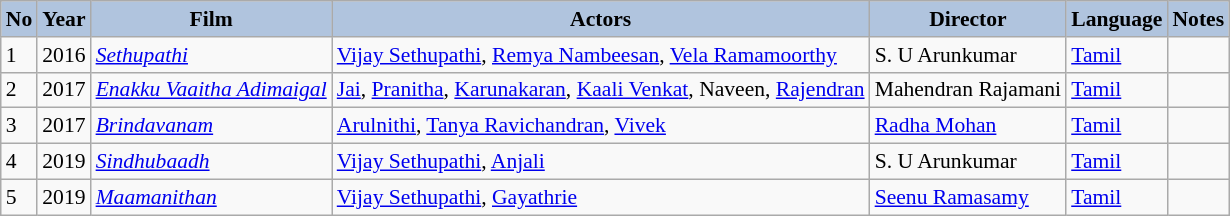<table class="wikitable" style="font-size:90%">
<tr style="text-align:center;">
<th style="text-align:center; background:#b0c4de;">No</th>
<th style="text-align:center; background:#b0c4de;">Year</th>
<th style="text-align:center; background:#b0c4de;">Film</th>
<th style="text-align:center; background:#b0c4de;">Actors</th>
<th style="text-align:center; background:#b0c4de;">Director</th>
<th style="text-align:center; background:#b0c4de;">Language</th>
<th style="text-align:center; background:#b0c4de;">Notes</th>
</tr>
<tr>
<td>1</td>
<td>2016</td>
<td><em><a href='#'>Sethupathi</a></em></td>
<td><a href='#'>Vijay Sethupathi</a>, <a href='#'>Remya Nambeesan</a>, <a href='#'>Vela Ramamoorthy</a></td>
<td>S. U Arunkumar</td>
<td><a href='#'>Tamil</a></td>
<td></td>
</tr>
<tr>
<td>2</td>
<td>2017</td>
<td><em><a href='#'>Enakku Vaaitha Adimaigal</a></em></td>
<td><a href='#'>Jai</a>, <a href='#'>Pranitha</a>, <a href='#'>Karunakaran</a>, <a href='#'>Kaali Venkat</a>, Naveen, <a href='#'>Rajendran</a></td>
<td>Mahendran Rajamani</td>
<td><a href='#'>Tamil</a></td>
<td></td>
</tr>
<tr>
<td>3</td>
<td>2017</td>
<td><em><a href='#'>Brindavanam</a></em></td>
<td><a href='#'>Arulnithi</a>, <a href='#'>Tanya Ravichandran</a>, <a href='#'>Vivek</a></td>
<td><a href='#'>Radha Mohan</a></td>
<td><a href='#'>Tamil</a></td>
<td></td>
</tr>
<tr>
<td>4</td>
<td>2019</td>
<td><em><a href='#'>Sindhubaadh</a></em></td>
<td><a href='#'>Vijay Sethupathi</a>, <a href='#'>Anjali</a></td>
<td>S. U Arunkumar</td>
<td><a href='#'>Tamil</a></td>
<td></td>
</tr>
<tr>
<td>5</td>
<td>2019</td>
<td><em><a href='#'>Maamanithan</a></em></td>
<td><a href='#'>Vijay Sethupathi</a>, <a href='#'>Gayathrie</a></td>
<td><a href='#'>Seenu Ramasamy</a></td>
<td><a href='#'>Tamil</a></td>
<td></td>
</tr>
</table>
